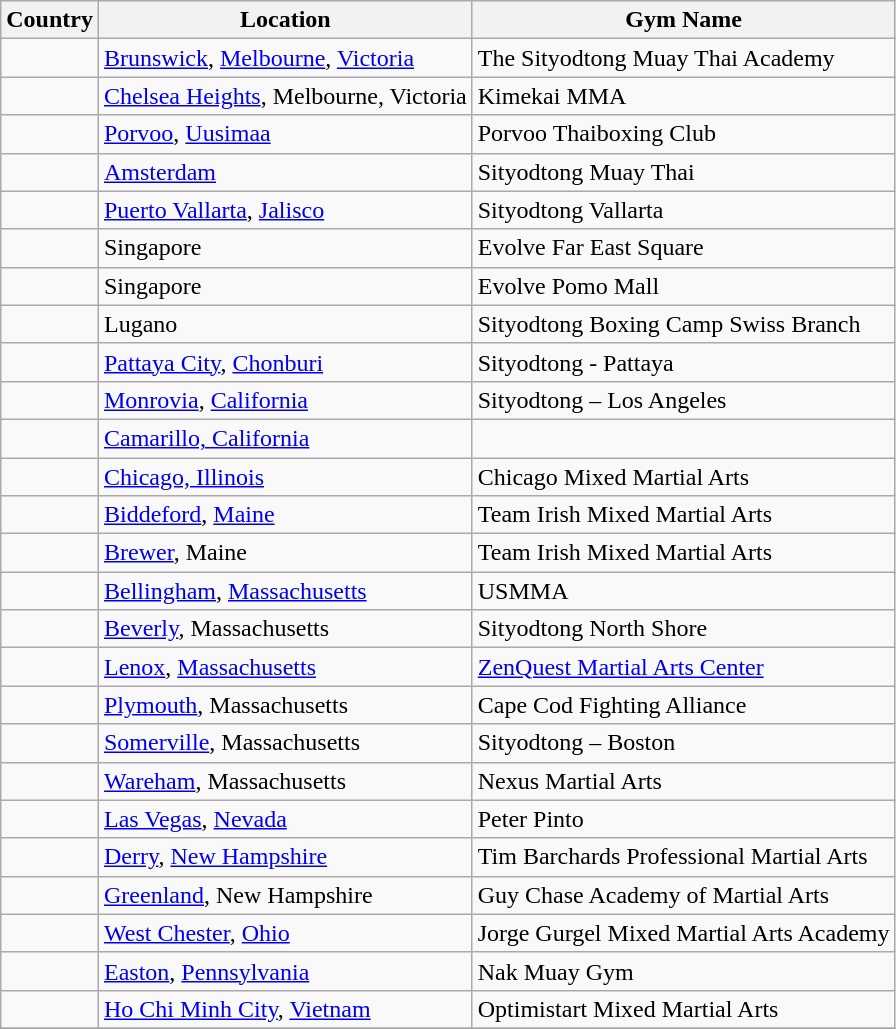<table class="wikitable">
<tr>
<th>Country</th>
<th>Location</th>
<th>Gym Name</th>
</tr>
<tr>
<td></td>
<td><a href='#'>Brunswick</a>, <a href='#'>Melbourne</a>, <a href='#'>Victoria</a></td>
<td>The Sityodtong Muay Thai Academy</td>
</tr>
<tr>
<td></td>
<td><a href='#'>Chelsea Heights</a>, Melbourne, Victoria</td>
<td>Kimekai MMA</td>
</tr>
<tr>
<td></td>
<td><a href='#'>Porvoo</a>, <a href='#'>Uusimaa</a></td>
<td>Porvoo Thaiboxing Club</td>
</tr>
<tr>
<td></td>
<td><a href='#'>Amsterdam</a></td>
<td>Sityodtong Muay Thai</td>
</tr>
<tr>
<td></td>
<td><a href='#'>Puerto Vallarta</a>, <a href='#'>Jalisco</a></td>
<td>Sityodtong Vallarta</td>
</tr>
<tr>
<td></td>
<td>Singapore</td>
<td>Evolve Far East Square</td>
</tr>
<tr>
<td></td>
<td>Singapore</td>
<td>Evolve Pomo Mall</td>
</tr>
<tr>
<td></td>
<td>Lugano</td>
<td>Sityodtong Boxing Camp Swiss Branch</td>
</tr>
<tr>
<td></td>
<td><a href='#'>Pattaya City</a>, <a href='#'>Chonburi</a></td>
<td>Sityodtong - Pattaya</td>
</tr>
<tr>
<td></td>
<td><a href='#'>Monrovia</a>, <a href='#'>California</a></td>
<td>Sityodtong – Los Angeles</td>
</tr>
<tr>
<td></td>
<td><a href='#'>Camarillo, California</a></td>
<td></td>
</tr>
<tr>
<td></td>
<td><a href='#'>Chicago, Illinois</a></td>
<td>Chicago Mixed Martial Arts</td>
</tr>
<tr>
<td></td>
<td><a href='#'>Biddeford</a>, <a href='#'>Maine</a></td>
<td>Team Irish Mixed Martial Arts</td>
</tr>
<tr>
<td></td>
<td><a href='#'>Brewer</a>, Maine</td>
<td>Team Irish Mixed Martial Arts</td>
</tr>
<tr>
<td></td>
<td><a href='#'>Bellingham</a>, <a href='#'>Massachusetts</a></td>
<td>USMMA</td>
</tr>
<tr>
<td></td>
<td><a href='#'>Beverly</a>, Massachusetts</td>
<td>Sityodtong North Shore</td>
</tr>
<tr>
<td></td>
<td><a href='#'>Lenox</a>, <a href='#'>Massachusetts</a></td>
<td><a href='#'>ZenQuest Martial Arts Center</a></td>
</tr>
<tr>
<td></td>
<td><a href='#'>Plymouth</a>, Massachusetts</td>
<td>Cape Cod Fighting Alliance</td>
</tr>
<tr>
<td></td>
<td><a href='#'>Somerville</a>, Massachusetts</td>
<td>Sityodtong – Boston</td>
</tr>
<tr>
<td></td>
<td><a href='#'>Wareham</a>, Massachusetts</td>
<td>Nexus Martial Arts</td>
</tr>
<tr>
<td></td>
<td><a href='#'>Las Vegas</a>, <a href='#'>Nevada</a></td>
<td>Peter Pinto</td>
</tr>
<tr>
<td></td>
<td><a href='#'>Derry</a>, <a href='#'>New Hampshire</a></td>
<td>Tim Barchards Professional Martial Arts</td>
</tr>
<tr>
<td></td>
<td><a href='#'>Greenland</a>, New Hampshire</td>
<td>Guy Chase Academy of Martial Arts</td>
</tr>
<tr>
<td></td>
<td><a href='#'>West Chester</a>, <a href='#'>Ohio</a></td>
<td>Jorge Gurgel Mixed Martial Arts Academy</td>
</tr>
<tr>
<td></td>
<td><a href='#'>Easton</a>, <a href='#'>Pennsylvania</a></td>
<td>Nak Muay Gym</td>
</tr>
<tr>
<td></td>
<td><a href='#'>Ho Chi Minh City</a>, <a href='#'>Vietnam</a></td>
<td>Optimistart Mixed Martial Arts</td>
</tr>
<tr>
</tr>
</table>
